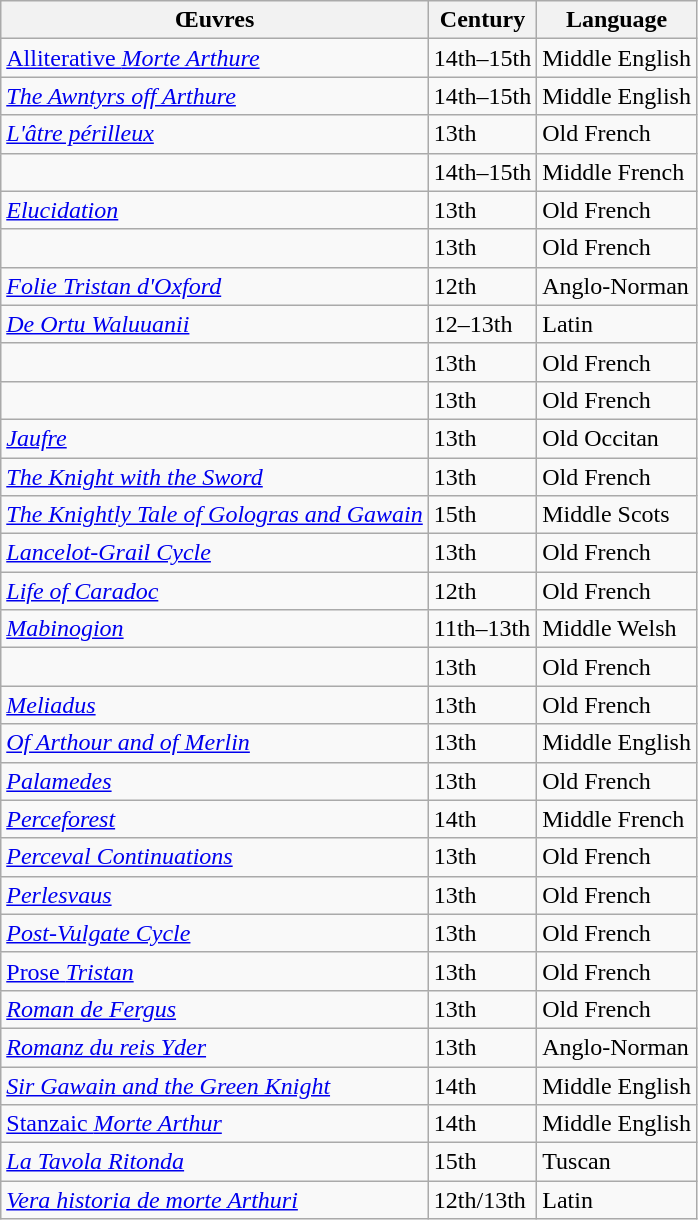<table class="wikitable sortable">
<tr>
<th>Œuvres</th>
<th>Century</th>
<th>Language</th>
</tr>
<tr>
<td><a href='#'>Alliterative <em>Morte Arthure</em></a></td>
<td>14th–15th</td>
<td>Middle English</td>
</tr>
<tr>
<td><em><a href='#'>The Awntyrs off Arthure</a></em></td>
<td>14th–15th</td>
<td>Middle English</td>
</tr>
<tr>
<td><em><a href='#'>L'âtre périlleux</a></em></td>
<td>13th</td>
<td>Old French</td>
</tr>
<tr>
<td><em></em></td>
<td>14th–15th</td>
<td>Middle French</td>
</tr>
<tr>
<td><em><a href='#'>Elucidation</a></em></td>
<td>13th</td>
<td>Old French</td>
</tr>
<tr>
<td><em></em></td>
<td>13th</td>
<td>Old French</td>
</tr>
<tr>
<td><em><a href='#'>Folie Tristan d'Oxford</a></em></td>
<td>12th</td>
<td>Anglo-Norman</td>
</tr>
<tr>
<td><em><a href='#'>De Ortu Waluuanii</a></em></td>
<td>12–13th</td>
<td>Latin</td>
</tr>
<tr>
<td><em></em></td>
<td>13th</td>
<td>Old French</td>
</tr>
<tr>
<td><em></em></td>
<td>13th</td>
<td>Old French</td>
</tr>
<tr>
<td><em><a href='#'>Jaufre</a></em></td>
<td>13th</td>
<td>Old Occitan</td>
</tr>
<tr>
<td><em><a href='#'>The Knight with the Sword</a></em></td>
<td>13th</td>
<td>Old French</td>
</tr>
<tr>
<td><em><a href='#'>The Knightly Tale of Gologras and Gawain</a></em></td>
<td>15th</td>
<td>Middle Scots</td>
</tr>
<tr>
<td><em><a href='#'>Lancelot-Grail Cycle</a></em></td>
<td>13th</td>
<td>Old French</td>
</tr>
<tr>
<td><em><a href='#'>Life of Caradoc</a></em></td>
<td>12th</td>
<td>Old French</td>
</tr>
<tr>
<td><em><a href='#'>Mabinogion</a></em></td>
<td>11th–13th</td>
<td>Middle Welsh</td>
</tr>
<tr>
<td><em></em></td>
<td>13th</td>
<td>Old French</td>
</tr>
<tr>
<td><em><a href='#'>Meliadus</a></em></td>
<td>13th</td>
<td>Old French</td>
</tr>
<tr>
<td><em><a href='#'>Of Arthour and of Merlin</a></em></td>
<td>13th</td>
<td>Middle English</td>
</tr>
<tr>
<td><em><a href='#'>Palamedes</a></em></td>
<td>13th</td>
<td>Old French</td>
</tr>
<tr>
<td><em><a href='#'>Perceforest</a></em></td>
<td>14th</td>
<td>Middle French</td>
</tr>
<tr>
<td><em><a href='#'>Perceval Continuations</a></em></td>
<td>13th</td>
<td>Old French</td>
</tr>
<tr>
<td><em><a href='#'>Perlesvaus</a></em></td>
<td>13th</td>
<td>Old French</td>
</tr>
<tr>
<td><em><a href='#'>Post-Vulgate Cycle</a></em></td>
<td>13th</td>
<td>Old French</td>
</tr>
<tr>
<td><a href='#'>Prose <em>Tristan</em></a></td>
<td>13th</td>
<td>Old French</td>
</tr>
<tr>
<td><em><a href='#'>Roman de Fergus</a></em></td>
<td>13th</td>
<td>Old French</td>
</tr>
<tr>
<td><em><a href='#'>Romanz du reis Yder</a></em></td>
<td>13th</td>
<td>Anglo-Norman</td>
</tr>
<tr>
<td><em><a href='#'>Sir Gawain and the Green Knight</a></em></td>
<td>14th</td>
<td>Middle English</td>
</tr>
<tr>
<td><a href='#'>Stanzaic <em>Morte Arthur</em></a></td>
<td>14th</td>
<td>Middle English</td>
</tr>
<tr>
<td><em><a href='#'>La Tavola Ritonda</a></em></td>
<td>15th</td>
<td>Tuscan</td>
</tr>
<tr>
<td><em><a href='#'>Vera historia de morte Arthuri</a></em></td>
<td>12th/13th</td>
<td>Latin</td>
</tr>
</table>
